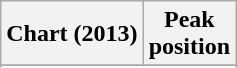<table class="wikitable sortable plainrowheaders" style="text-align:center">
<tr>
<th scope="col">Chart (2013)</th>
<th scope="col">Peak<br>position</th>
</tr>
<tr>
</tr>
<tr>
</tr>
<tr>
</tr>
<tr>
</tr>
<tr>
</tr>
<tr>
</tr>
</table>
